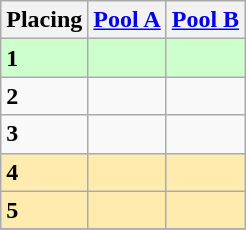<table class=wikitable style="border:1px solid #AAAAAA;">
<tr>
<th>Placing</th>
<th><a href='#'>Pool A</a></th>
<th><a href='#'>Pool B</a></th>
</tr>
<tr style="background: #ccffcc;">
<td><strong>1</strong></td>
<td></td>
<td></td>
</tr>
<tr>
<td><strong>2</strong></td>
<td></td>
<td></td>
</tr>
<tr>
<td><strong>3</strong></td>
<td> </td>
<td></td>
</tr>
<tr style="background: #ffebad;">
<td><strong>4</strong></td>
<td></td>
<td></td>
</tr>
<tr style="background: #ffebad;">
<td><strong>5</strong></td>
<td></td>
<td></td>
</tr>
<tr>
</tr>
</table>
